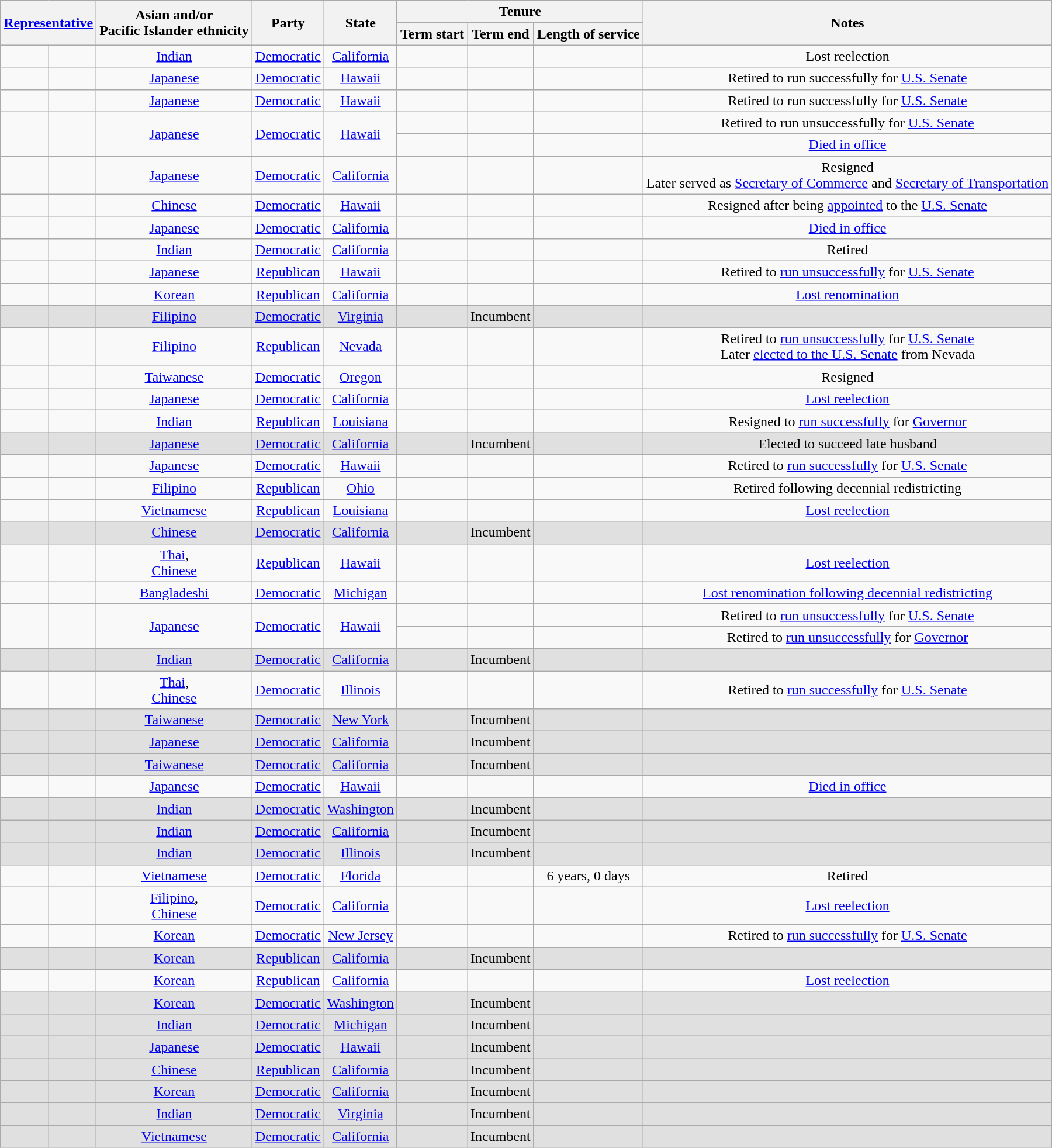<table class="wikitable sortable plainrowheaders" style="text-align: center;">
<tr bgcolor="#CCCCCC">
<th rowspan=2 colspan=2 class=unsortable><a href='#'>Representative</a></th>
<th rowspan=2>Asian and/or <br>Pacific Islander ethnicity</th>
<th rowspan=2>Party</th>
<th rowspan=2>State</th>
<th colspan=3>Tenure</th>
<th rowspan=2>Notes</th>
</tr>
<tr>
<th>Term start</th>
<th>Term end</th>
<th>Length of service</th>
</tr>
<tr>
<td></td>
<td><strong></strong><br></td>
<td><a href='#'>Indian</a></td>
<td><a href='#'>Democratic</a></td>
<td><a href='#'>California</a></td>
<td></td>
<td></td>
<td></td>
<td>Lost reelection</td>
</tr>
<tr>
<td></td>
<td><strong></strong><br></td>
<td><a href='#'>Japanese</a></td>
<td><a href='#'>Democratic</a></td>
<td><a href='#'>Hawaii</a></td>
<td></td>
<td></td>
<td></td>
<td>Retired to run successfully for <a href='#'>U.S. Senate</a></td>
</tr>
<tr>
<td></td>
<td><strong></strong><br></td>
<td><a href='#'>Japanese</a></td>
<td><a href='#'>Democratic</a></td>
<td><a href='#'>Hawaii</a></td>
<td></td>
<td></td>
<td></td>
<td>Retired to run successfully for <a href='#'>U.S. Senate</a></td>
</tr>
<tr>
<td rowspan=2></td>
<td rowspan=2><strong></strong><br></td>
<td rowspan=2><a href='#'>Japanese</a></td>
<td rowspan=2 ><a href='#'>Democratic</a></td>
<td rowspan=2><a href='#'>Hawaii</a></td>
<td></td>
<td></td>
<td></td>
<td>Retired to run unsuccessfully for <a href='#'>U.S. Senate</a></td>
</tr>
<tr>
<td></td>
<td></td>
<td></td>
<td><a href='#'>Died in office</a></td>
</tr>
<tr>
<td></td>
<td><strong></strong><br></td>
<td><a href='#'>Japanese</a></td>
<td><a href='#'>Democratic</a></td>
<td><a href='#'>California</a></td>
<td></td>
<td></td>
<td></td>
<td>Resigned<br>Later served as <a href='#'>Secretary of Commerce</a> and <a href='#'>Secretary of Transportation</a></td>
</tr>
<tr>
<td></td>
<td><strong></strong><br></td>
<td><a href='#'>Chinese</a></td>
<td><a href='#'>Democratic</a></td>
<td><a href='#'>Hawaii</a></td>
<td></td>
<td></td>
<td></td>
<td>Resigned after being <a href='#'>appointed</a> to the <a href='#'>U.S. Senate</a></td>
</tr>
<tr>
<td></td>
<td><strong></strong><br></td>
<td><a href='#'>Japanese</a></td>
<td><a href='#'>Democratic</a></td>
<td><a href='#'>California</a></td>
<td></td>
<td></td>
<td></td>
<td><a href='#'>Died in office</a></td>
</tr>
<tr>
<td></td>
<td><strong></strong><br></td>
<td><a href='#'>Indian</a></td>
<td><a href='#'>Democratic</a></td>
<td><a href='#'>California</a></td>
<td></td>
<td></td>
<td></td>
<td>Retired</td>
</tr>
<tr>
<td></td>
<td><strong></strong><br></td>
<td><a href='#'>Japanese</a></td>
<td><a href='#'>Republican</a></td>
<td><a href='#'>Hawaii</a></td>
<td></td>
<td></td>
<td></td>
<td>Retired to <a href='#'>run unsuccessfully</a> for <a href='#'>U.S. Senate</a></td>
</tr>
<tr>
<td></td>
<td><strong></strong><br></td>
<td><a href='#'>Korean</a></td>
<td><a href='#'>Republican</a></td>
<td><a href='#'>California</a></td>
<td></td>
<td></td>
<td></td>
<td><a href='#'>Lost renomination</a></td>
</tr>
<tr style="background:#e0e0e0">
<td></td>
<td><strong></strong><br></td>
<td><a href='#'>Filipino</a></td>
<td><a href='#'>Democratic</a></td>
<td><a href='#'>Virginia</a></td>
<td></td>
<td>Incumbent</td>
<td></td>
<td></td>
</tr>
<tr>
<td></td>
<td><strong></strong><br></td>
<td><a href='#'>Filipino</a></td>
<td><a href='#'>Republican</a></td>
<td><a href='#'>Nevada</a></td>
<td></td>
<td></td>
<td></td>
<td>Retired to <a href='#'>run unsuccessfully</a> for <a href='#'>U.S. Senate</a><br>Later <a href='#'>elected to the U.S. Senate</a> from Nevada</td>
</tr>
<tr>
<td></td>
<td><strong></strong><br></td>
<td><a href='#'>Taiwanese</a></td>
<td><a href='#'>Democratic</a></td>
<td><a href='#'>Oregon</a></td>
<td></td>
<td></td>
<td></td>
<td>Resigned</td>
</tr>
<tr>
<td></td>
<td><strong></strong><br></td>
<td><a href='#'>Japanese</a></td>
<td><a href='#'>Democratic</a></td>
<td><a href='#'>California</a></td>
<td></td>
<td></td>
<td></td>
<td><a href='#'>Lost reelection</a></td>
</tr>
<tr>
<td></td>
<td><strong></strong><br></td>
<td><a href='#'>Indian</a></td>
<td><a href='#'>Republican</a></td>
<td><a href='#'>Louisiana</a></td>
<td></td>
<td></td>
<td></td>
<td>Resigned to <a href='#'>run successfully</a> for <a href='#'>Governor</a></td>
</tr>
<tr style="background:#e0e0e0">
<td></td>
<td><strong></strong><br></td>
<td><a href='#'>Japanese</a></td>
<td><a href='#'>Democratic</a></td>
<td><a href='#'>California</a></td>
<td></td>
<td>Incumbent</td>
<td></td>
<td>Elected to succeed late husband</td>
</tr>
<tr>
<td></td>
<td><strong></strong><br></td>
<td><a href='#'>Japanese</a></td>
<td><a href='#'>Democratic</a></td>
<td><a href='#'>Hawaii</a></td>
<td></td>
<td></td>
<td></td>
<td>Retired to <a href='#'>run successfully</a> for <a href='#'>U.S. Senate</a></td>
</tr>
<tr>
<td></td>
<td><strong></strong><br></td>
<td><a href='#'>Filipino</a></td>
<td><a href='#'>Republican</a></td>
<td><a href='#'>Ohio</a></td>
<td></td>
<td></td>
<td></td>
<td>Retired following decennial redistricting</td>
</tr>
<tr>
<td></td>
<td><strong></strong><br></td>
<td><a href='#'>Vietnamese</a></td>
<td><a href='#'>Republican</a></td>
<td><a href='#'>Louisiana</a></td>
<td></td>
<td></td>
<td></td>
<td><a href='#'>Lost reelection</a></td>
</tr>
<tr style="background:#e0e0e0">
<td></td>
<td><strong></strong><br></td>
<td><a href='#'>Chinese</a></td>
<td><a href='#'>Democratic</a></td>
<td><a href='#'>California</a></td>
<td></td>
<td>Incumbent</td>
<td></td>
<td></td>
</tr>
<tr>
<td></td>
<td><strong></strong><br></td>
<td><a href='#'>Thai</a>,<br><a href='#'>Chinese</a></td>
<td><a href='#'>Republican</a></td>
<td><a href='#'>Hawaii</a></td>
<td></td>
<td></td>
<td></td>
<td><a href='#'>Lost reelection</a></td>
</tr>
<tr>
<td></td>
<td><strong></strong><br></td>
<td><a href='#'>Bangladeshi</a></td>
<td><a href='#'>Democratic</a></td>
<td><a href='#'>Michigan</a></td>
<td></td>
<td></td>
<td></td>
<td><a href='#'>Lost renomination following decennial redistricting</a></td>
</tr>
<tr>
<td rowspan=2></td>
<td rowspan=2><strong></strong><br></td>
<td rowspan=2><a href='#'>Japanese</a></td>
<td rowspan=2 ><a href='#'>Democratic</a></td>
<td rowspan=2><a href='#'>Hawaii</a></td>
<td></td>
<td></td>
<td></td>
<td>Retired to <a href='#'>run unsuccessfully</a> for <a href='#'>U.S. Senate</a></td>
</tr>
<tr>
<td></td>
<td></td>
<td></td>
<td>Retired to <a href='#'>run unsuccessfully</a> for <a href='#'>Governor</a></td>
</tr>
<tr style="background:#e0e0e0">
<td></td>
<td><strong></strong><br></td>
<td><a href='#'>Indian</a></td>
<td><a href='#'>Democratic</a></td>
<td><a href='#'>California</a></td>
<td></td>
<td>Incumbent</td>
<td></td>
<td></td>
</tr>
<tr>
<td></td>
<td><strong></strong><br></td>
<td><a href='#'>Thai</a>,<br><a href='#'>Chinese</a></td>
<td><a href='#'>Democratic</a></td>
<td><a href='#'>Illinois</a></td>
<td></td>
<td></td>
<td></td>
<td>Retired to <a href='#'>run successfully</a> for <a href='#'>U.S. Senate</a></td>
</tr>
<tr style="background:#e0e0e0">
<td></td>
<td><strong></strong><br></td>
<td><a href='#'>Taiwanese</a></td>
<td><a href='#'>Democratic</a></td>
<td><a href='#'>New York</a></td>
<td></td>
<td>Incumbent</td>
<td></td>
<td></td>
</tr>
<tr style="background:#e0e0e0">
<td></td>
<td><strong></strong><br></td>
<td><a href='#'>Japanese</a></td>
<td><a href='#'>Democratic</a></td>
<td><a href='#'>California</a></td>
<td></td>
<td>Incumbent</td>
<td></td>
<td></td>
</tr>
<tr style="background:#e0e0e0">
<td></td>
<td><strong></strong><br></td>
<td><a href='#'>Taiwanese</a></td>
<td><a href='#'>Democratic</a></td>
<td><a href='#'>California</a></td>
<td></td>
<td>Incumbent</td>
<td></td>
<td></td>
</tr>
<tr>
<td></td>
<td><strong></strong><br></td>
<td><a href='#'>Japanese</a></td>
<td><a href='#'>Democratic</a></td>
<td><a href='#'>Hawaii</a></td>
<td></td>
<td></td>
<td></td>
<td><a href='#'>Died in office</a></td>
</tr>
<tr style="background:#e0e0e0">
<td></td>
<td><strong></strong><br></td>
<td><a href='#'>Indian</a></td>
<td><a href='#'>Democratic</a></td>
<td><a href='#'>Washington</a></td>
<td></td>
<td>Incumbent</td>
<td></td>
<td></td>
</tr>
<tr style="background:#e0e0e0">
<td></td>
<td><strong></strong><br></td>
<td><a href='#'>Indian</a></td>
<td><a href='#'>Democratic</a></td>
<td><a href='#'>California</a></td>
<td></td>
<td>Incumbent</td>
<td></td>
<td></td>
</tr>
<tr style="background:#e0e0e0">
<td></td>
<td><strong></strong><br></td>
<td><a href='#'>Indian</a></td>
<td><a href='#'>Democratic</a></td>
<td><a href='#'>Illinois</a></td>
<td></td>
<td>Incumbent</td>
<td></td>
<td></td>
</tr>
<tr style=>
<td></td>
<td><strong></strong><br></td>
<td><a href='#'>Vietnamese</a></td>
<td><a href='#'>Democratic</a></td>
<td><a href='#'>Florida</a></td>
<td></td>
<td></td>
<td>6 years, 0 days</td>
<td>Retired</td>
</tr>
<tr>
<td></td>
<td><strong></strong><br></td>
<td><a href='#'>Filipino</a>,<br><a href='#'>Chinese</a></td>
<td><a href='#'>Democratic</a></td>
<td><a href='#'>California</a></td>
<td></td>
<td></td>
<td></td>
<td><a href='#'>Lost reelection</a></td>
</tr>
<tr>
<td></td>
<td><strong></strong><br></td>
<td><a href='#'>Korean</a></td>
<td><a href='#'>Democratic</a></td>
<td><a href='#'>New Jersey</a></td>
<td></td>
<td></td>
<td></td>
<td>Retired to <a href='#'>run successfully</a> for <a href='#'>U.S. Senate</a></td>
</tr>
<tr style="background:#e0e0e0">
<td></td>
<td><strong></strong><br></td>
<td><a href='#'>Korean</a></td>
<td><a href='#'>Republican</a></td>
<td><a href='#'>California</a></td>
<td></td>
<td>Incumbent</td>
<td></td>
<td></td>
</tr>
<tr>
<td></td>
<td><strong></strong><br></td>
<td><a href='#'>Korean</a></td>
<td><a href='#'>Republican</a></td>
<td><a href='#'>California</a></td>
<td></td>
<td></td>
<td></td>
<td><a href='#'>Lost reelection</a></td>
</tr>
<tr style="background:#e0e0e0">
<td></td>
<td><strong></strong><br></td>
<td><a href='#'>Korean</a></td>
<td><a href='#'>Democratic</a></td>
<td><a href='#'>Washington</a></td>
<td></td>
<td>Incumbent</td>
<td></td>
<td></td>
</tr>
<tr style="background:#e0e0e0">
<td></td>
<td><strong></strong><br></td>
<td><a href='#'>Indian</a></td>
<td><a href='#'>Democratic</a></td>
<td><a href='#'>Michigan</a></td>
<td></td>
<td>Incumbent</td>
<td></td>
<td></td>
</tr>
<tr style="background:#e0e0e0">
<td></td>
<td><strong></strong><br></td>
<td><a href='#'>Japanese</a></td>
<td><a href='#'>Democratic</a></td>
<td><a href='#'>Hawaii</a></td>
<td></td>
<td>Incumbent</td>
<td></td>
<td></td>
</tr>
<tr style="background:#e0e0e0">
<td></td>
<td><strong></strong><br></td>
<td><a href='#'>Chinese</a></td>
<td><a href='#'>Republican</a></td>
<td><a href='#'>California</a></td>
<td></td>
<td>Incumbent</td>
<td></td>
<td></td>
</tr>
<tr style="background:#e0e0e0">
<td></td>
<td><strong></strong><br></td>
<td><a href='#'>Korean</a></td>
<td><a href='#'>Democratic</a></td>
<td><a href='#'>California</a></td>
<td></td>
<td>Incumbent</td>
<td></td>
<td></td>
</tr>
<tr style="background:#e0e0e0">
<td></td>
<td><strong></strong><br></td>
<td><a href='#'>Indian</a></td>
<td><a href='#'>Democratic</a></td>
<td><a href='#'>Virginia</a></td>
<td></td>
<td>Incumbent</td>
<td></td>
<td></td>
</tr>
<tr style="background:#e0e0e0">
<td></td>
<td><strong></strong><br></td>
<td><a href='#'>Vietnamese</a></td>
<td><a href='#'>Democratic</a></td>
<td><a href='#'>California</a></td>
<td></td>
<td>Incumbent</td>
<td></td>
<td></td>
</tr>
</table>
